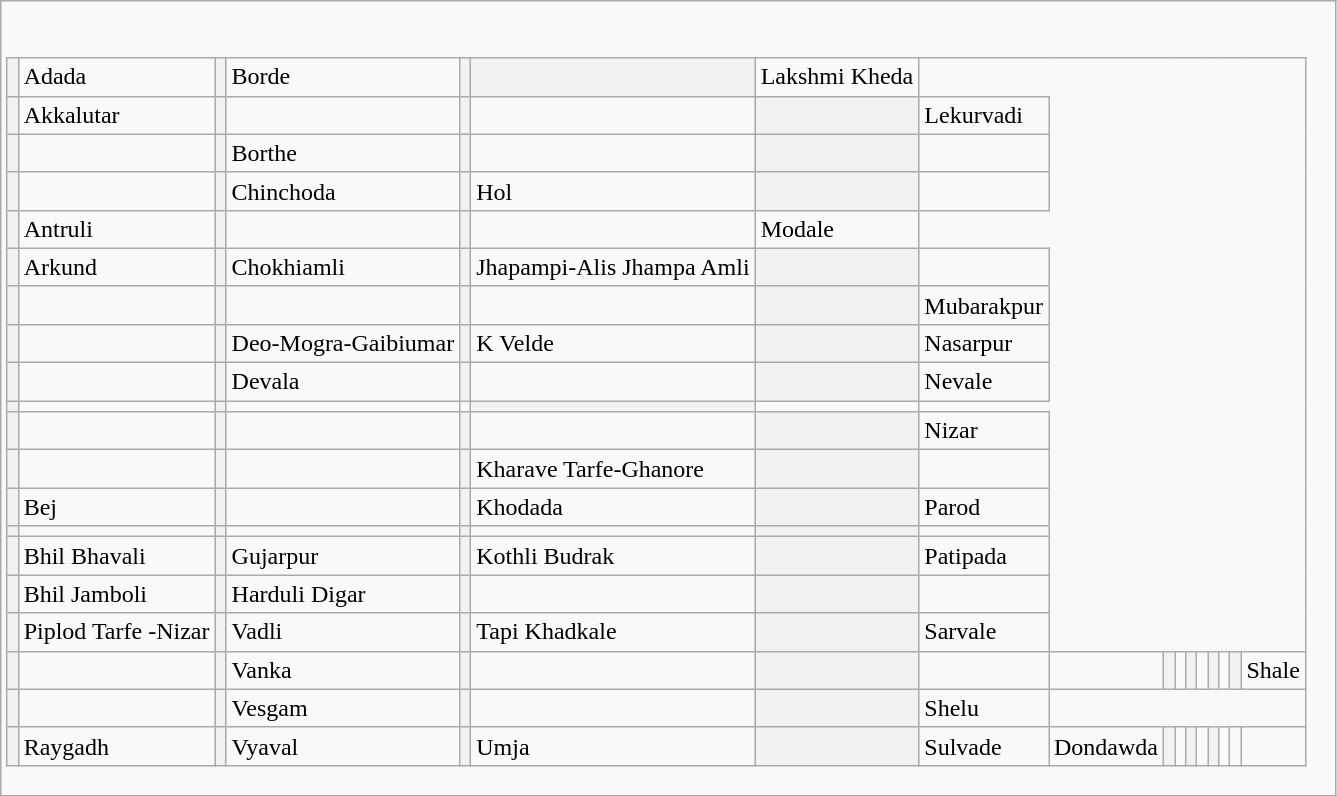<table class="wikitable">
<tr>
<td><br><table class="wikitable">
<tr>
<th></th>
<td>Adada</td>
<th></th>
<td>Borde</td>
<th></th>
<th></th>
<td>Lakshmi Kheda</td>
</tr>
<tr>
<th></th>
<td>Akkalutar</td>
<th></th>
<td></td>
<th></th>
<td></td>
<th></th>
<td>Lekurvadi</td>
</tr>
<tr>
<th></th>
<td></td>
<th></th>
<td>Borthe</td>
<th></th>
<td></td>
<th></th>
<td></td>
</tr>
<tr>
<th></th>
<td></td>
<th></th>
<td>Chinchoda</td>
<th></th>
<td>Hol</td>
<th></th>
<td></td>
</tr>
<tr>
<th></th>
<td>Antruli</td>
<th></th>
<td></td>
<th></th>
<td></td>
<td>Modale</td>
</tr>
<tr>
<th></th>
<td>Arkund</td>
<th></th>
<td>Chokhiamli</td>
<th></th>
<td>Jhapampi-Alis Jhampa Amli</td>
<th></th>
<td></td>
</tr>
<tr>
<th></th>
<td></td>
<th></th>
<td></td>
<th></th>
<td></td>
<th></th>
<td>Mubarakpur</td>
</tr>
<tr>
<th></th>
<td></td>
<th></th>
<td>Deo-Mogra-Gaibiumar</td>
<th></th>
<td>K Velde</td>
<th></th>
<td>Nasarpur</td>
</tr>
<tr>
<th></th>
<td></td>
<th></th>
<td>Devala</td>
<th></th>
<td></td>
<th></th>
<td>Nevale</td>
</tr>
<tr>
<th></th>
<td></td>
<th></th>
<td></td>
<td></td>
<th></th>
<td></td>
</tr>
<tr>
<th></th>
<td></td>
<th></th>
<td></td>
<th></th>
<td></td>
<th></th>
<td>Nizar</td>
</tr>
<tr>
<th></th>
<td></td>
<th></th>
<td></td>
<th></th>
<td>Kharave Tarfe-Ghanore</td>
<th></th>
<td></td>
</tr>
<tr>
<th></th>
<td>Bej</td>
<th></th>
<td></td>
<th></th>
<td>Khodada</td>
<th></th>
<td>Parod</td>
</tr>
<tr>
<th></th>
<td></td>
<th></th>
<td></td>
<th></th>
<td></td>
<th></th>
<td></td>
</tr>
<tr>
<th></th>
<td>Bhil Bhavali</td>
<th></th>
<td>Gujarpur</td>
<th></th>
<td>Kothli Budrak</td>
<th></th>
<td>Patipada</td>
</tr>
<tr>
<th></th>
<td>Bhil Jamboli</td>
<th></th>
<td>Harduli Digar</td>
<th></th>
<td></td>
<th></th>
<td></td>
</tr>
<tr>
<th></th>
<td>Piplod Tarfe -Nizar</td>
<th></th>
<td>Vadli</td>
<th></th>
<td>Tapi Khadkale</td>
<th></th>
<td>Sarvale</td>
</tr>
<tr>
<th></th>
<td></td>
<th></th>
<td>Vanka</td>
<th></th>
<td></td>
<th></th>
<td></td>
<td></td>
<th></th>
<td></td>
<th></th>
<td></td>
<th></th>
<td></td>
<th></th>
<td>Shale</td>
</tr>
<tr>
<th></th>
<td></td>
<th></th>
<td>Vesgam</td>
<th></th>
<td></td>
<th></th>
<td>Shelu</td>
</tr>
<tr>
<th></th>
<td>Raygadh</td>
<th></th>
<td>Vyaval</td>
<th></th>
<td>Umja</td>
<th></th>
<td>Sulvade</td>
<td>Dondawda</td>
<th></th>
<td></td>
<th></th>
<td></td>
<th></th>
<td></td>
<td></td>
<td></td>
</tr>
</table>
</td>
</tr>
</table>
